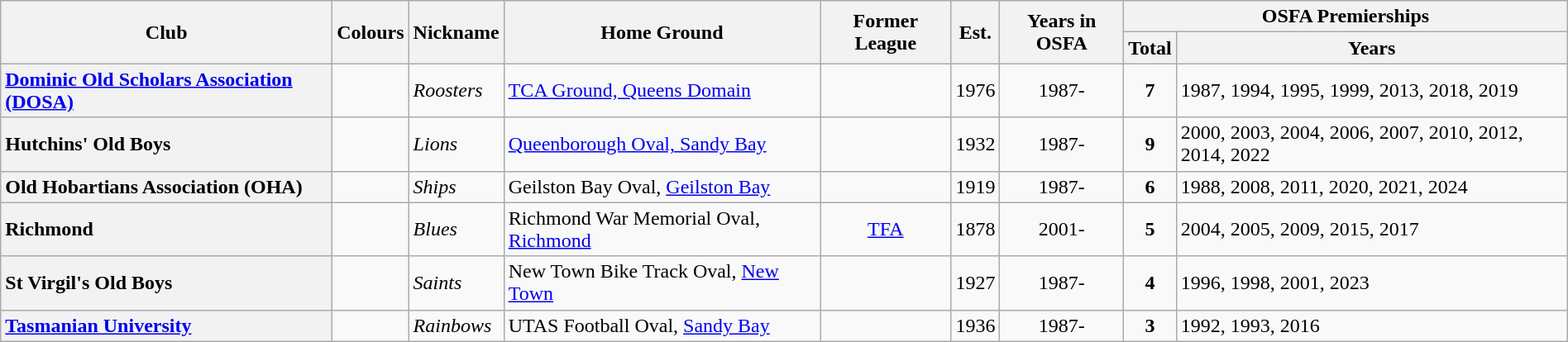<table class="wikitable sortable" style="text-align:center; width:100%">
<tr>
<th rowspan="2">Club</th>
<th rowspan="2"; class=unsortable>Colours</th>
<th rowspan="2">Nickname</th>
<th rowspan="2">Home Ground</th>
<th rowspan="2">Former League</th>
<th rowspan="2">Est.</th>
<th rowspan="2">Years in OSFA</th>
<th colspan="2">OSFA Premierships</th>
</tr>
<tr>
<th>Total</th>
<th>Years</th>
</tr>
<tr>
<th style="text-align:left"><a href='#'>Dominic Old Scholars Association (DOSA)</a></th>
<td></td>
<td align="left"><em>Roosters</em></td>
<td align="left"><a href='#'>TCA Ground, Queens Domain</a></td>
<td></td>
<td>1976</td>
<td>1987-</td>
<td><strong>7</strong></td>
<td align="left">1987, 1994, 1995, 1999, 2013, 2018, 2019</td>
</tr>
<tr>
<th style="text-align:left">Hutchins' Old Boys</th>
<td></td>
<td align="left"><em>Lions</em></td>
<td align="left"><a href='#'>Queenborough Oval, Sandy Bay</a></td>
<td></td>
<td>1932</td>
<td>1987-</td>
<td><strong>9</strong></td>
<td align="left">2000, 2003, 2004, 2006, 2007, 2010, 2012, 2014, 2022</td>
</tr>
<tr>
<th style="text-align:left">Old Hobartians Association (OHA)</th>
<td></td>
<td align="left"><em>Ships</em></td>
<td align="left">Geilston Bay Oval, <a href='#'>Geilston Bay</a></td>
<td></td>
<td>1919</td>
<td>1987-</td>
<td><strong>6</strong></td>
<td align="left">1988, 2008, 2011, 2020, 2021, 2024</td>
</tr>
<tr>
<th style="text-align:left">Richmond</th>
<td></td>
<td align="left"><em>Blues</em></td>
<td align="left">Richmond War Memorial Oval, <a href='#'>Richmond</a></td>
<td><a href='#'>TFA</a></td>
<td>1878</td>
<td>2001-</td>
<td><strong>5</strong></td>
<td align="left">2004, 2005, 2009, 2015, 2017</td>
</tr>
<tr>
<th style="text-align:left">St Virgil's Old Boys</th>
<td></td>
<td align="left"><em>Saints</em></td>
<td align="left">New Town Bike Track Oval, <a href='#'>New Town</a></td>
<td></td>
<td>1927</td>
<td>1987-</td>
<td><strong>4</strong></td>
<td align="left">1996, 1998, 2001, 2023</td>
</tr>
<tr>
<th style="text-align:left"><a href='#'>Tasmanian University</a></th>
<td></td>
<td align="left"><em>Rainbows</em></td>
<td align="left">UTAS Football Oval, <a href='#'>Sandy Bay</a></td>
<td></td>
<td>1936</td>
<td>1987-</td>
<td><strong>3</strong></td>
<td align="left">1992, 1993, 2016</td>
</tr>
</table>
